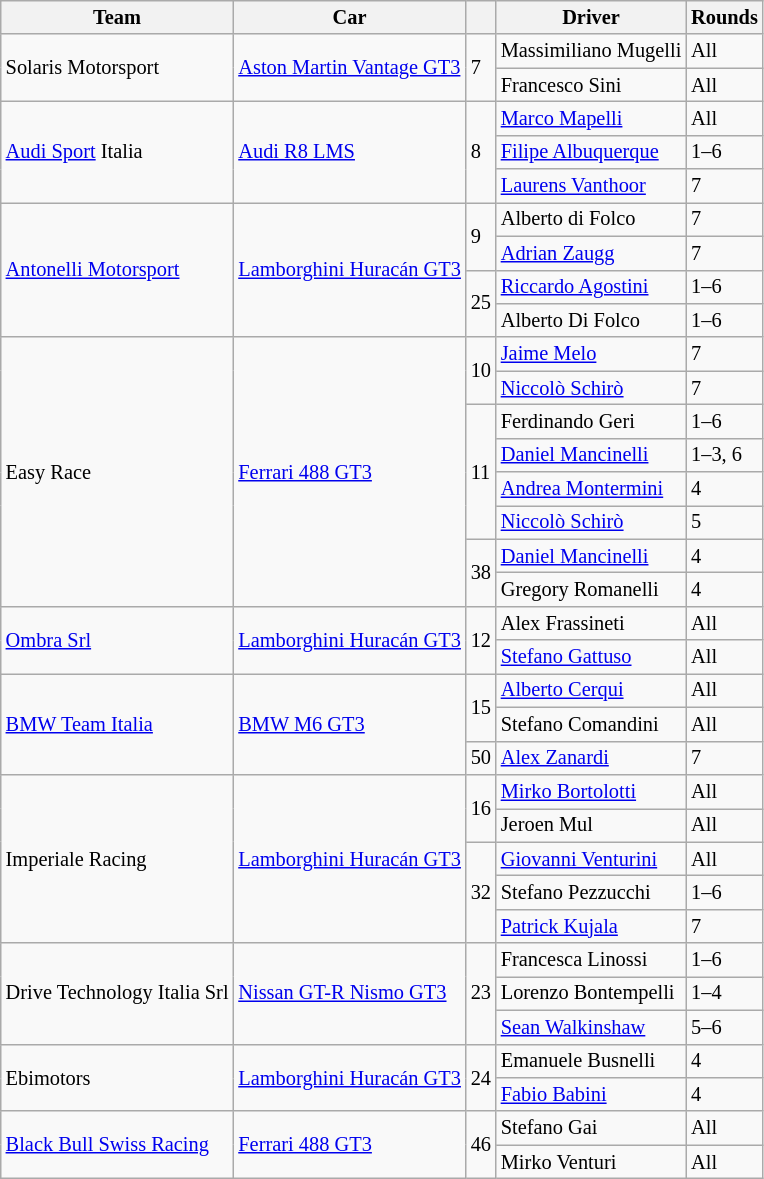<table class="wikitable" style="font-size: 85%;">
<tr>
<th>Team</th>
<th>Car</th>
<th></th>
<th>Driver</th>
<th>Rounds</th>
</tr>
<tr>
<td rowspan=2> Solaris Motorsport</td>
<td rowspan=2><a href='#'>Aston Martin Vantage GT3</a></td>
<td rowspan=2>7</td>
<td> Massimiliano Mugelli</td>
<td>All</td>
</tr>
<tr>
<td> Francesco Sini</td>
<td>All</td>
</tr>
<tr>
<td rowspan=3> <a href='#'>Audi Sport</a> Italia</td>
<td rowspan=3><a href='#'>Audi R8 LMS</a></td>
<td rowspan=3>8</td>
<td> <a href='#'>Marco Mapelli</a></td>
<td>All</td>
</tr>
<tr>
<td> <a href='#'>Filipe Albuquerque</a></td>
<td>1–6</td>
</tr>
<tr>
<td> <a href='#'>Laurens Vanthoor</a></td>
<td>7</td>
</tr>
<tr>
<td rowspan=4> <a href='#'>Antonelli Motorsport</a></td>
<td rowspan=4><a href='#'>Lamborghini Huracán GT3</a></td>
<td rowspan=2>9</td>
<td> Alberto di Folco</td>
<td>7</td>
</tr>
<tr>
<td> <a href='#'>Adrian Zaugg</a></td>
<td>7</td>
</tr>
<tr>
<td rowspan=2>25</td>
<td> <a href='#'>Riccardo Agostini</a></td>
<td>1–6</td>
</tr>
<tr>
<td> Alberto Di Folco</td>
<td>1–6</td>
</tr>
<tr>
<td rowspan=8> Easy Race</td>
<td rowspan=8><a href='#'>Ferrari 488 GT3</a></td>
<td rowspan=2>10</td>
<td> <a href='#'>Jaime Melo</a></td>
<td>7</td>
</tr>
<tr>
<td> <a href='#'>Niccolò Schirò</a></td>
<td>7</td>
</tr>
<tr>
<td rowspan=4>11</td>
<td> Ferdinando Geri</td>
<td>1–6</td>
</tr>
<tr>
<td> <a href='#'>Daniel Mancinelli</a></td>
<td>1–3, 6</td>
</tr>
<tr>
<td> <a href='#'>Andrea Montermini</a></td>
<td>4</td>
</tr>
<tr>
<td> <a href='#'>Niccolò Schirò</a></td>
<td>5</td>
</tr>
<tr>
<td rowspan=2>38</td>
<td> <a href='#'>Daniel Mancinelli</a></td>
<td>4</td>
</tr>
<tr>
<td> Gregory Romanelli</td>
<td>4</td>
</tr>
<tr>
<td rowspan=2> <a href='#'>Ombra Srl</a></td>
<td rowspan=2><a href='#'>Lamborghini Huracán GT3</a></td>
<td rowspan=2>12</td>
<td> Alex Frassineti</td>
<td>All</td>
</tr>
<tr>
<td> <a href='#'>Stefano Gattuso</a></td>
<td>All</td>
</tr>
<tr>
<td rowspan=3> <a href='#'>BMW Team Italia</a></td>
<td rowspan=3><a href='#'>BMW M6 GT3</a></td>
<td rowspan=2>15</td>
<td> <a href='#'>Alberto Cerqui</a></td>
<td>All</td>
</tr>
<tr>
<td> Stefano Comandini</td>
<td>All</td>
</tr>
<tr>
<td>50</td>
<td> <a href='#'>Alex Zanardi</a></td>
<td>7</td>
</tr>
<tr>
<td rowspan=5> Imperiale Racing</td>
<td rowspan=5><a href='#'>Lamborghini Huracán GT3</a></td>
<td rowspan=2>16</td>
<td> <a href='#'>Mirko Bortolotti</a></td>
<td>All</td>
</tr>
<tr>
<td> Jeroen Mul</td>
<td>All</td>
</tr>
<tr>
<td rowspan=3>32</td>
<td> <a href='#'>Giovanni Venturini</a></td>
<td>All</td>
</tr>
<tr>
<td> Stefano Pezzucchi</td>
<td>1–6</td>
</tr>
<tr>
<td> <a href='#'>Patrick Kujala</a></td>
<td>7</td>
</tr>
<tr>
<td rowspan=3> Drive Technology Italia Srl</td>
<td rowspan=3><a href='#'>Nissan GT-R Nismo GT3</a></td>
<td rowspan=3>23</td>
<td> Francesca Linossi</td>
<td>1–6</td>
</tr>
<tr>
<td> Lorenzo Bontempelli</td>
<td>1–4</td>
</tr>
<tr>
<td> <a href='#'>Sean Walkinshaw</a></td>
<td>5–6</td>
</tr>
<tr>
<td rowspan=2> Ebimotors</td>
<td rowspan=2><a href='#'>Lamborghini Huracán GT3</a></td>
<td rowspan=2>24</td>
<td> Emanuele Busnelli</td>
<td>4</td>
</tr>
<tr>
<td> <a href='#'>Fabio Babini</a></td>
<td>4</td>
</tr>
<tr>
<td rowspan=2> <a href='#'>Black Bull Swiss Racing</a></td>
<td rowspan=2><a href='#'>Ferrari 488 GT3</a></td>
<td rowspan=2>46</td>
<td> Stefano Gai</td>
<td>All</td>
</tr>
<tr>
<td> Mirko Venturi</td>
<td>All</td>
</tr>
</table>
